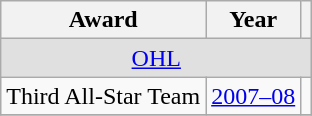<table class="wikitable">
<tr>
<th>Award</th>
<th>Year</th>
<th></th>
</tr>
<tr style="text-align:center; background:#e0e0e0;">
<td colspan="3"><a href='#'>OHL</a></td>
</tr>
<tr>
<td>Third All-Star Team</td>
<td><a href='#'>2007–08</a></td>
<td></td>
</tr>
<tr>
</tr>
</table>
